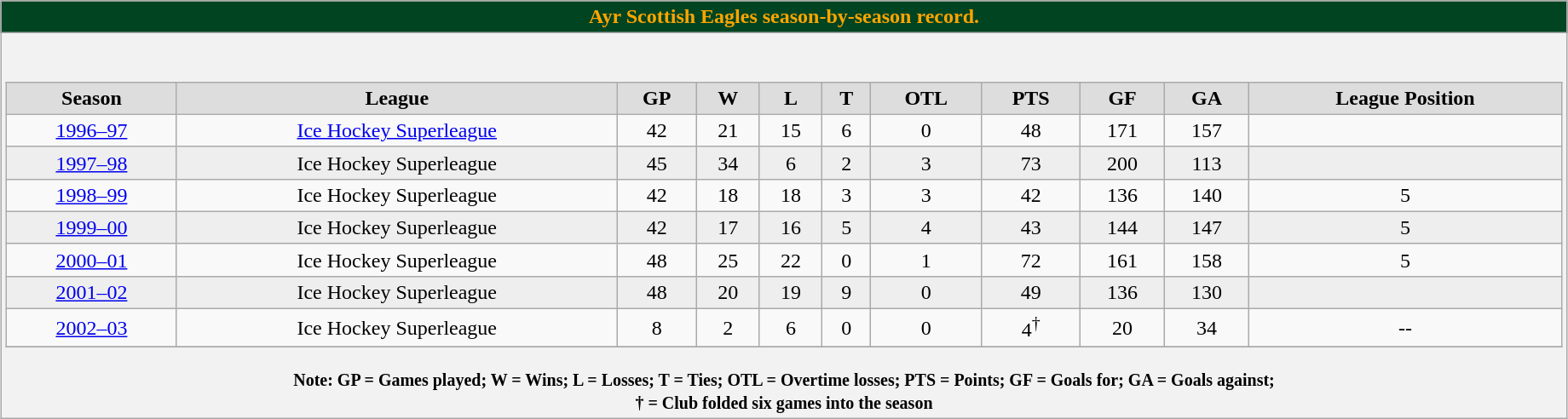<table class="wikitable" width=97% style="clear:both; margin:1.5em auto; text-align:center">
<tr>
<th colspan=11 style="background:#014421; color:#FFA500;">Ayr Scottish Eagles season-by-season record.</th>
</tr>
<tr>
<td style="background: #f2f2f2; border: 0; text-align: "center"><br><table class="wikitable sortable" width=100%>
<tr style="font-weight:bold; background-color:#dddddd;" |>
<td>Season</td>
<td>League</td>
<td>GP</td>
<td>W</td>
<td>L</td>
<td>T</td>
<td>OTL</td>
<td>PTS</td>
<td>GF</td>
<td>GA</td>
<td>League Position</td>
</tr>
<tr align="center">
<td><a href='#'>1996–97</a></td>
<td align="center"><a href='#'>Ice Hockey Superleague</a></td>
<td>42</td>
<td>21</td>
<td>15</td>
<td>6</td>
<td>0</td>
<td>48</td>
<td>171</td>
<td>157</td>
<td></td>
</tr>
<tr bgcolor="#eeeeee" align="center">
<td><a href='#'>1997–98</a></td>
<td align="center">Ice Hockey Superleague</td>
<td>45</td>
<td>34</td>
<td>6</td>
<td>2</td>
<td>3</td>
<td>73</td>
<td>200</td>
<td>113</td>
<td></td>
</tr>
<tr align="center">
<td><a href='#'>1998–99</a></td>
<td align="center">Ice Hockey Superleague</td>
<td>42</td>
<td>18</td>
<td>18</td>
<td>3</td>
<td>3</td>
<td>42</td>
<td>136</td>
<td>140</td>
<td>5</td>
</tr>
<tr bgcolor="#eeeeee" align="center">
<td><a href='#'>1999–00</a></td>
<td align="center">Ice Hockey Superleague</td>
<td>42</td>
<td>17</td>
<td>16</td>
<td>5</td>
<td>4</td>
<td>43</td>
<td>144</td>
<td>147</td>
<td>5</td>
</tr>
<tr align="center">
<td><a href='#'>2000–01</a></td>
<td align="center">Ice Hockey Superleague</td>
<td>48</td>
<td>25</td>
<td>22</td>
<td>0</td>
<td>1</td>
<td>72</td>
<td>161</td>
<td>158</td>
<td>5</td>
</tr>
<tr bgcolor="#eeeeee" align="center">
<td><a href='#'>2001–02</a></td>
<td align="center">Ice Hockey Superleague</td>
<td>48</td>
<td>20</td>
<td>19</td>
<td>9</td>
<td>0</td>
<td>49</td>
<td>136</td>
<td>130</td>
<td></td>
</tr>
<tr align="center">
<td><a href='#'>2002–03</a></td>
<td align="center">Ice Hockey Superleague</td>
<td>8</td>
<td>2</td>
<td>6</td>
<td>0</td>
<td>0</td>
<td>4<sup>†</sup></td>
<td>20</td>
<td>34</td>
<td>--</td>
</tr>
<tr bgcolor="#eeeeee" align="center">
</tr>
</table>
<small><strong>Note: GP = Games played; W = Wins; L = Losses; T = Ties; OTL = Overtime losses; PTS = Points; GF = Goals for; GA = Goals against;</strong> <br>
<strong>† = Club folded six games into the season</strong></small></td>
</tr>
</table>
